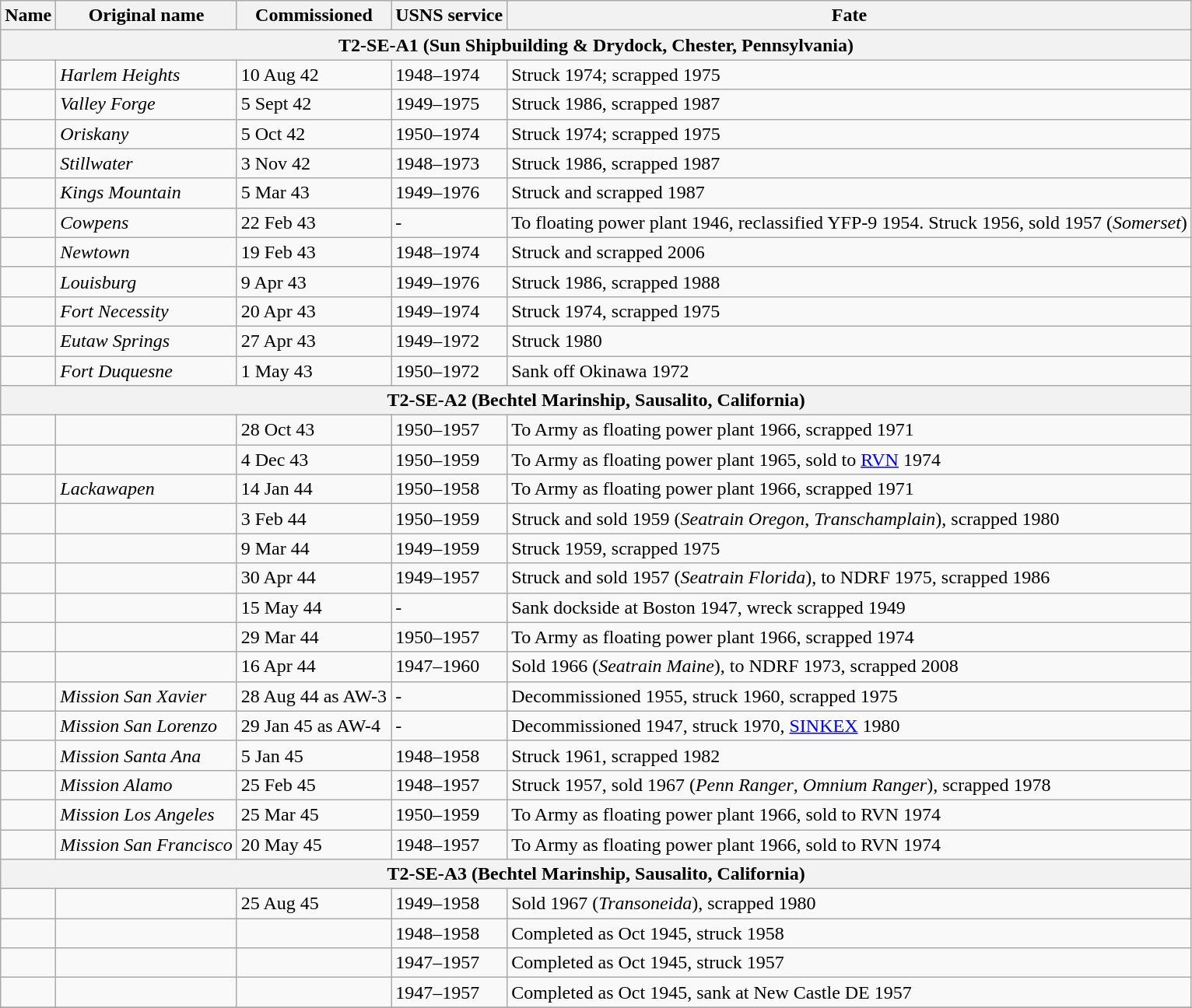<table class=wikitable>
<tr>
<th>Name</th>
<th>Original name</th>
<th>Commissioned</th>
<th>USNS service</th>
<th>Fate</th>
</tr>
<tr>
<th colspan = "5" align="center">T2-SE-A1 (Sun Shipbuilding & Drydock, Chester, Pennsylvania)</th>
</tr>
<tr>
<td></td>
<td><em>Harlem Heights</em></td>
<td>10 Aug 42</td>
<td>1948–1974</td>
<td>Struck 1974; scrapped 1975</td>
</tr>
<tr>
<td></td>
<td><em>Valley Forge</em></td>
<td>5 Sept 42</td>
<td>1949–1975</td>
<td>Struck 1986, scrapped 1987</td>
</tr>
<tr>
<td></td>
<td><em>Oriskany</em></td>
<td>5 Oct 42</td>
<td>1950–1974</td>
<td>Struck 1974; scrapped 1975</td>
</tr>
<tr>
<td></td>
<td><em>Stillwater</em></td>
<td>3 Nov 42</td>
<td>1948–1973</td>
<td>Struck 1986, scrapped 1987</td>
</tr>
<tr>
<td></td>
<td><em>Kings Mountain</em></td>
<td>5 Mar 43</td>
<td>1949–1976</td>
<td>Struck and scrapped 1987</td>
</tr>
<tr>
<td></td>
<td><em>Cowpens</em></td>
<td>22 Feb 43</td>
<td>-</td>
<td>To floating power plant 1946, reclassified YFP-9 1954. Struck 1956, sold 1957 (<em>Somerset</em>)</td>
</tr>
<tr>
<td></td>
<td><em>Newtown</em></td>
<td>19 Feb 43</td>
<td>1948–1974</td>
<td>Struck and scrapped 2006</td>
</tr>
<tr>
<td></td>
<td><em>Louisburg</em></td>
<td>9 Apr 43</td>
<td>1949–1976</td>
<td>Struck 1986, scrapped 1988</td>
</tr>
<tr>
<td></td>
<td><em>Fort Necessity</em></td>
<td>20 Apr 43</td>
<td>1949–1974</td>
<td>Struck 1974, scrapped 1975</td>
</tr>
<tr>
<td></td>
<td><em>Eutaw Springs</em></td>
<td>27 Apr 43</td>
<td>1949–1972</td>
<td>Struck 1980</td>
</tr>
<tr>
<td></td>
<td><em>Fort Duquesne</em></td>
<td>1 May 43</td>
<td>1950–1972</td>
<td>Sank off Okinawa 1972</td>
</tr>
<tr>
<th colspan = "5" align="center">T2-SE-A2 (Bechtel Marinship, Sausalito, California)</th>
</tr>
<tr>
<td></td>
<td></td>
<td>28 Oct 43</td>
<td>1950–1957</td>
<td>To Army as floating power plant 1966, scrapped 1971</td>
</tr>
<tr>
<td></td>
<td></td>
<td>4 Dec 43</td>
<td>1950–1959</td>
<td>To Army as floating power plant 1965, sold to <a href='#'>RVN</a> 1974</td>
</tr>
<tr>
<td></td>
<td><em>Lackawapen</em></td>
<td>14 Jan 44</td>
<td>1950–1958</td>
<td>To Army as floating power plant 1966, scrapped 1971</td>
</tr>
<tr>
<td></td>
<td></td>
<td>3 Feb 44</td>
<td>1950–1959</td>
<td>Struck and sold 1959 (<em>Seatrain Oregon</em>, <em>Transchamplain</em>), scrapped 1980</td>
</tr>
<tr>
<td></td>
<td></td>
<td>9 Mar 44</td>
<td>1949–1959</td>
<td>Struck 1959, scrapped 1975</td>
</tr>
<tr>
<td></td>
<td></td>
<td>30 Apr 44</td>
<td>1949–1957</td>
<td>Struck and sold 1957 (<em>Seatrain Florida</em>), to NDRF 1975, scrapped 1986</td>
</tr>
<tr>
<td></td>
<td></td>
<td>15 May 44</td>
<td>-</td>
<td>Sank dockside at Boston 1947, wreck scrapped 1949</td>
</tr>
<tr>
<td></td>
<td></td>
<td>29 Mar 44</td>
<td>1950–1957</td>
<td>To Army as floating power plant 1966, scrapped 1974</td>
</tr>
<tr>
<td></td>
<td></td>
<td>16 Apr 44</td>
<td>1947–1960</td>
<td>Sold 1966 (<em>Seatrain Maine</em>), to NDRF 1973, scrapped 2008</td>
</tr>
<tr>
<td></td>
<td><em>Mission San Xavier</em></td>
<td>28 Aug 44 as AW-3</td>
<td>-</td>
<td>Decommissioned 1955, struck 1960, scrapped 1975</td>
</tr>
<tr>
<td></td>
<td><em>Mission San Lorenzo</em></td>
<td>29 Jan 45 as AW-4</td>
<td>-</td>
<td>Decommissioned 1947, struck 1970, <a href='#'>SINKEX</a> 1980</td>
</tr>
<tr>
<td></td>
<td><em>Mission Santa Ana</em></td>
<td>5 Jan 45</td>
<td>1948–1958</td>
<td>Struck 1961, scrapped 1982</td>
</tr>
<tr>
<td></td>
<td><em>Mission Alamo</em></td>
<td>25 Feb 45</td>
<td>1948–1957</td>
<td>Struck 1957, sold 1967 (<em>Penn Ranger</em>, <em>Omnium Ranger</em>), scrapped 1978</td>
</tr>
<tr>
<td></td>
<td><em>Mission Los Angeles</em></td>
<td>25 Mar 45</td>
<td>1950–1959</td>
<td>To Army as floating power plant 1966, sold to RVN 1974</td>
</tr>
<tr>
<td></td>
<td><em>Mission San Francisco</em></td>
<td>20 May 45</td>
<td>1948–1957</td>
<td>To Army as floating power plant 1966, sold to RVN 1974</td>
</tr>
<tr>
<th colspan = "5" align="center">T2-SE-A3 (Bechtel Marinship, Sausalito, California)</th>
</tr>
<tr>
<td></td>
<td></td>
<td>25 Aug 45</td>
<td>1949–1958</td>
<td>Sold 1967 (<em>Transoneida</em>), scrapped 1980</td>
</tr>
<tr>
<td></td>
<td></td>
<td></td>
<td>1948–1958</td>
<td>Completed as  Oct 1945, struck 1958</td>
</tr>
<tr>
<td></td>
<td></td>
<td></td>
<td>1947–1957</td>
<td>Completed as  Oct 1945, struck 1957</td>
</tr>
<tr>
<td></td>
<td></td>
<td></td>
<td>1947–1957</td>
<td>Completed as  Oct 1945, sank at New Castle DE 1957</td>
</tr>
<tr>
</tr>
</table>
